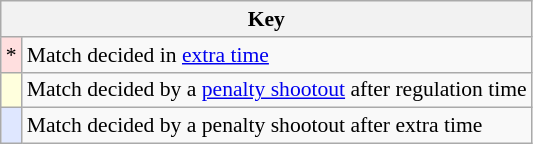<table class="wikitable" style="font-size:90%;">
<tr>
<th colspan="2">Key</th>
</tr>
<tr>
<td style="background-color:#FFDFDF" align="center">*</td>
<td align="left">Match decided in <a href='#'>extra time</a></td>
</tr>
<tr>
<td style="background-color:#FFFFDD" align="center"></td>
<td align="left">Match decided by a <a href='#'>penalty shootout</a> after regulation time</td>
</tr>
<tr>
<td style="background-color:#DFE7FF" align="center"></td>
<td align="left">Match decided by a penalty shootout after extra time</td>
</tr>
</table>
